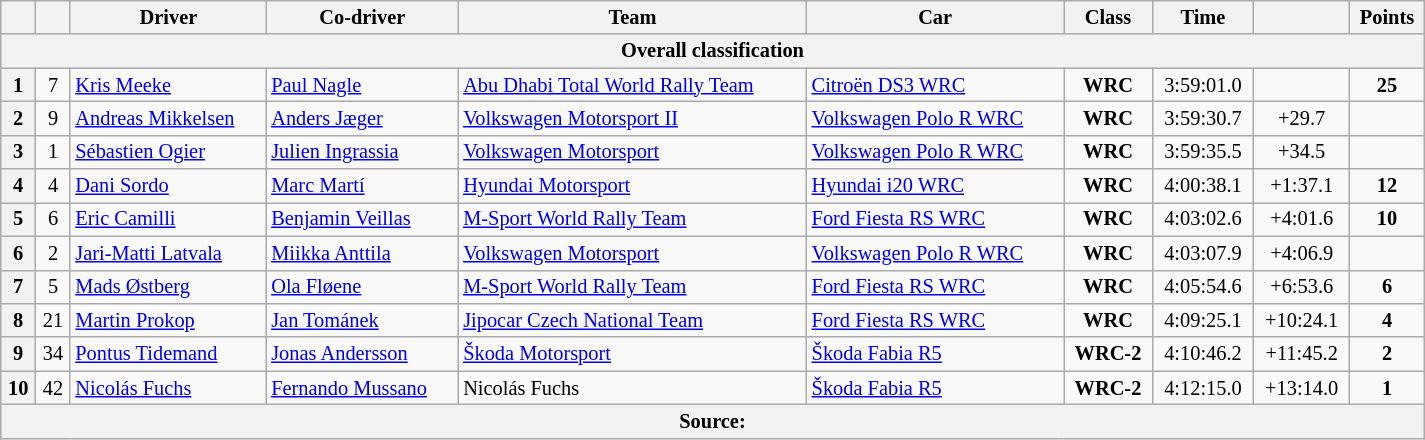<table class="wikitable" width=85% style="text-align: left; font-size: 85%; max-width: 950px;">
<tr>
<th></th>
<th></th>
<th>Driver</th>
<th>Co-driver</th>
<th>Team</th>
<th>Car</th>
<th>Class</th>
<th>Time</th>
<th></th>
<th>Points</th>
</tr>
<tr>
<th colspan=11>Overall classification</th>
</tr>
<tr>
<th>1</th>
<td align="center">7</td>
<td> <a href='#'>Kris Meeke</a></td>
<td> <a href='#'>Paul Nagle</a></td>
<td> <a href='#'>Abu Dhabi Total World Rally Team</a></td>
<td><a href='#'>Citroën DS3 WRC</a></td>
<td align="center"><strong><span>WRC</span></strong></td>
<td align="center">3:59:01.0</td>
<td align="center"></td>
<td align="center"><strong>25</strong></td>
</tr>
<tr>
<th>2</th>
<td align="center">9</td>
<td> <a href='#'>Andreas Mikkelsen</a></td>
<td> <a href='#'>Anders Jæger</a></td>
<td> <a href='#'>Volkswagen Motorsport II</a></td>
<td><a href='#'>Volkswagen Polo R WRC</a></td>
<td align="center"><strong><span>WRC</span></strong></td>
<td align="center">3:59:30.7</td>
<td align="center">+29.7</td>
<td align="center"><strong></strong></td>
</tr>
<tr>
<th>3</th>
<td align="center">1</td>
<td> <a href='#'>Sébastien Ogier</a></td>
<td> <a href='#'>Julien Ingrassia</a></td>
<td> <a href='#'>Volkswagen Motorsport</a></td>
<td><a href='#'>Volkswagen Polo R WRC</a></td>
<td align="center"><strong><span>WRC</span></strong></td>
<td align="center">3:59:35.5</td>
<td align="center">+34.5</td>
<td align="center"><strong></strong></td>
</tr>
<tr>
<th>4</th>
<td align="center">4</td>
<td> <a href='#'>Dani Sordo</a></td>
<td> <a href='#'>Marc Martí</a></td>
<td> <a href='#'>Hyundai Motorsport</a></td>
<td><a href='#'>Hyundai i20 WRC</a></td>
<td align="center"><strong><span>WRC</span></strong></td>
<td align="center">4:00:38.1</td>
<td align="center">+1:37.1</td>
<td align="center"><strong>12</strong></td>
</tr>
<tr>
<th>5</th>
<td align="center">6</td>
<td> <a href='#'>Eric Camilli</a></td>
<td> <a href='#'>Benjamin Veillas</a></td>
<td> <a href='#'>M-Sport World Rally Team</a></td>
<td><a href='#'>Ford Fiesta RS WRC</a></td>
<td align="center"><strong><span>WRC</span></strong></td>
<td align="center">4:03:02.6</td>
<td align="center">+4:01.6</td>
<td align="center"><strong>10</strong></td>
</tr>
<tr>
<th>6</th>
<td align="center">2</td>
<td> <a href='#'>Jari-Matti Latvala</a></td>
<td> <a href='#'>Miikka Anttila</a></td>
<td> <a href='#'>Volkswagen Motorsport</a></td>
<td><a href='#'>Volkswagen Polo R WRC</a></td>
<td align="center"><strong><span>WRC</span></strong></td>
<td align="center">4:03:07.9</td>
<td align="center">+4:06.9</td>
<td align="center"><strong></strong></td>
</tr>
<tr>
<th>7</th>
<td align="center">5</td>
<td> <a href='#'>Mads Østberg</a></td>
<td> <a href='#'>Ola Fløene</a></td>
<td> <a href='#'>M-Sport World Rally Team</a></td>
<td><a href='#'>Ford Fiesta RS WRC</a></td>
<td align="center"><strong><span>WRC</span></strong></td>
<td align="center">4:05:54.6</td>
<td align="center">+6:53.6</td>
<td align="center"><strong>6</strong></td>
</tr>
<tr>
<th>8</th>
<td align="center">21</td>
<td> <a href='#'>Martin Prokop</a></td>
<td> <a href='#'>Jan Tománek</a></td>
<td> <a href='#'>Jipocar Czech National Team</a></td>
<td><a href='#'>Ford Fiesta RS WRC</a></td>
<td align="center"><strong><span>WRC</span></strong></td>
<td align="center">4:09:25.1</td>
<td align="center">+10:24.1</td>
<td align="center"><strong>4</strong></td>
</tr>
<tr>
<th>9</th>
<td align="center">34</td>
<td> <a href='#'>Pontus Tidemand</a></td>
<td> <a href='#'>Jonas Andersson</a></td>
<td> <a href='#'>Škoda Motorsport</a></td>
<td><a href='#'>Škoda Fabia R5</a></td>
<td align="center"><strong><span>WRC-2</span></strong></td>
<td align="center">4:10:46.2</td>
<td align="center">+11:45.2</td>
<td align="center"><strong>2</strong></td>
</tr>
<tr>
<th>10</th>
<td align="center">42</td>
<td> <a href='#'>Nicolás Fuchs</a></td>
<td> <a href='#'>Fernando Mussano</a></td>
<td> Nicolás Fuchs</td>
<td><a href='#'>Škoda Fabia R5</a></td>
<td align="center"><strong><span>WRC-2</span></strong></td>
<td align="center">4:12:15.0</td>
<td align="center">+13:14.0</td>
<td align="center"><strong>1</strong></td>
</tr>
<tr>
<th colspan="10">Source:</th>
</tr>
</table>
